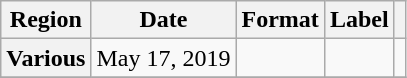<table class="wikitable plainrowheaders">
<tr>
<th scope="col">Region</th>
<th scope="col">Date</th>
<th scope="col">Format</th>
<th scope="col">Label</th>
<th scope="col"></th>
</tr>
<tr>
<th scope="row">Various</th>
<td>May 17, 2019</td>
<td></td>
<td></td>
<td style="text-align:center;"></td>
</tr>
<tr>
</tr>
</table>
